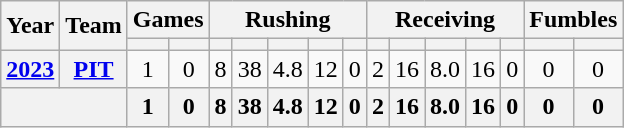<table class="wikitable" style="text-align:center;">
<tr>
<th rowspan="2">Year</th>
<th rowspan="2">Team</th>
<th colspan="2">Games</th>
<th colspan="5">Rushing</th>
<th colspan="5">Receiving</th>
<th colspan="2">Fumbles</th>
</tr>
<tr>
<th></th>
<th></th>
<th></th>
<th></th>
<th></th>
<th></th>
<th></th>
<th></th>
<th></th>
<th></th>
<th></th>
<th></th>
<th></th>
<th></th>
</tr>
<tr>
<th><a href='#'>2023</a></th>
<th><a href='#'>PIT</a></th>
<td>1</td>
<td>0</td>
<td>8</td>
<td>38</td>
<td>4.8</td>
<td>12</td>
<td>0</td>
<td>2</td>
<td>16</td>
<td>8.0</td>
<td>16</td>
<td>0</td>
<td>0</td>
<td>0</td>
</tr>
<tr>
<th colspan="2"></th>
<th>1</th>
<th>0</th>
<th>8</th>
<th>38</th>
<th>4.8</th>
<th>12</th>
<th>0</th>
<th>2</th>
<th>16</th>
<th>8.0</th>
<th>16</th>
<th>0</th>
<th>0</th>
<th>0</th>
</tr>
</table>
